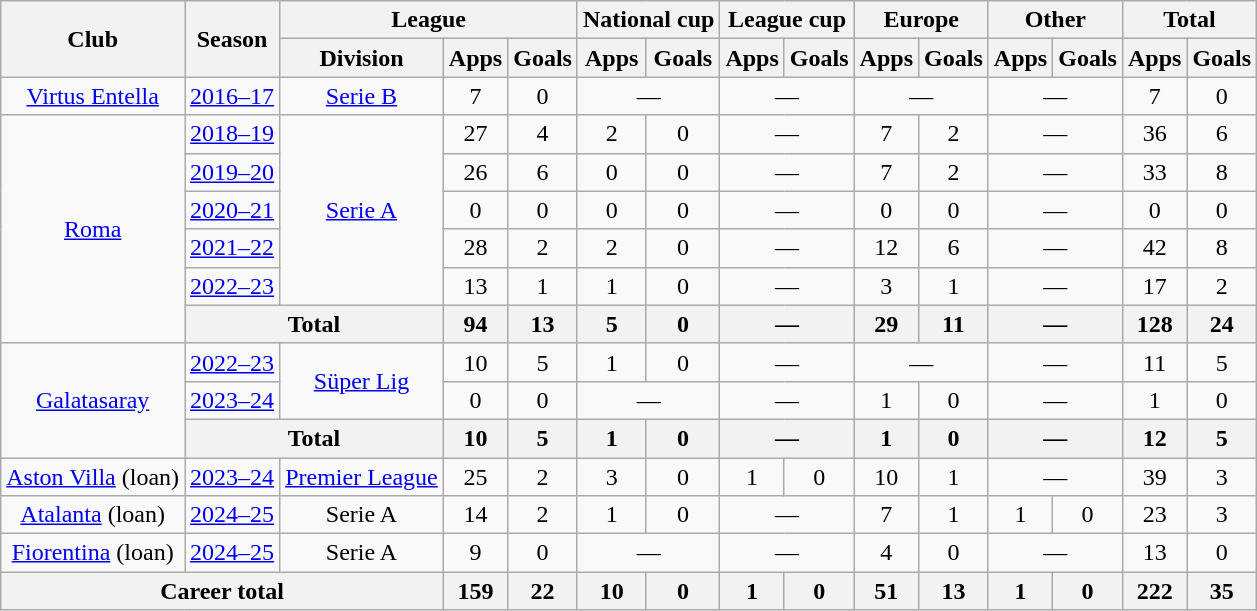<table class="wikitable" style="text-align: center;">
<tr>
<th rowspan="2">Club</th>
<th rowspan="2">Season</th>
<th colspan="3">League</th>
<th colspan="2">National cup</th>
<th colspan="2">League cup</th>
<th colspan="2">Europe</th>
<th colspan="2">Other</th>
<th colspan="2">Total</th>
</tr>
<tr>
<th>Division</th>
<th>Apps</th>
<th>Goals</th>
<th>Apps</th>
<th>Goals</th>
<th>Apps</th>
<th>Goals</th>
<th>Apps</th>
<th>Goals</th>
<th>Apps</th>
<th>Goals</th>
<th>Apps</th>
<th>Goals</th>
</tr>
<tr>
<td><a href='#'>Virtus Entella</a></td>
<td><a href='#'>2016–17</a></td>
<td><a href='#'>Serie B</a></td>
<td>7</td>
<td>0</td>
<td colspan="2">—</td>
<td colspan="2">—</td>
<td colspan="2">—</td>
<td colspan="2">—</td>
<td>7</td>
<td>0</td>
</tr>
<tr>
<td rowspan="6"><a href='#'>Roma</a></td>
<td><a href='#'>2018–19</a></td>
<td rowspan="5"><a href='#'>Serie A</a></td>
<td>27</td>
<td>4</td>
<td>2</td>
<td>0</td>
<td colspan="2">—</td>
<td>7</td>
<td>2</td>
<td colspan="2">—</td>
<td>36</td>
<td>6</td>
</tr>
<tr>
<td><a href='#'>2019–20</a></td>
<td>26</td>
<td>6</td>
<td>0</td>
<td>0</td>
<td colspan="2">—</td>
<td>7</td>
<td>2</td>
<td colspan="2">—</td>
<td>33</td>
<td>8</td>
</tr>
<tr>
<td><a href='#'>2020–21</a></td>
<td>0</td>
<td>0</td>
<td>0</td>
<td>0</td>
<td colspan="2">—</td>
<td>0</td>
<td>0</td>
<td colspan="2">—</td>
<td>0</td>
<td>0</td>
</tr>
<tr>
<td><a href='#'>2021–22</a></td>
<td>28</td>
<td>2</td>
<td>2</td>
<td>0</td>
<td colspan="2">—</td>
<td>12</td>
<td>6</td>
<td colspan="2">—</td>
<td>42</td>
<td>8</td>
</tr>
<tr>
<td><a href='#'>2022–23</a></td>
<td>13</td>
<td>1</td>
<td>1</td>
<td>0</td>
<td colspan="2">—</td>
<td>3</td>
<td>1</td>
<td colspan="2">—</td>
<td>17</td>
<td>2</td>
</tr>
<tr>
<th colspan="2">Total</th>
<th>94</th>
<th>13</th>
<th>5</th>
<th>0</th>
<th colspan="2">—</th>
<th>29</th>
<th>11</th>
<th colspan="2">—</th>
<th>128</th>
<th>24</th>
</tr>
<tr>
<td rowspan="3"><a href='#'>Galatasaray</a></td>
<td><a href='#'>2022–23</a></td>
<td rowspan="2"><a href='#'>Süper Lig</a></td>
<td>10</td>
<td>5</td>
<td>1</td>
<td>0</td>
<td colspan="2">—</td>
<td colspan="2">—</td>
<td colspan="2">—</td>
<td>11</td>
<td>5</td>
</tr>
<tr>
<td><a href='#'>2023–24</a></td>
<td>0</td>
<td>0</td>
<td colspan="2">—</td>
<td colspan="2">—</td>
<td>1</td>
<td>0</td>
<td colspan="2">—</td>
<td>1</td>
<td>0</td>
</tr>
<tr>
<th colspan="2">Total</th>
<th>10</th>
<th>5</th>
<th>1</th>
<th>0</th>
<th colspan="2">—</th>
<th>1</th>
<th>0</th>
<th colspan="2">—</th>
<th>12</th>
<th>5</th>
</tr>
<tr>
<td><a href='#'>Aston Villa</a> (loan)</td>
<td><a href='#'>2023–24</a></td>
<td><a href='#'>Premier League</a></td>
<td>25</td>
<td>2</td>
<td>3</td>
<td>0</td>
<td>1</td>
<td>0</td>
<td>10</td>
<td>1</td>
<td colspan="2">—</td>
<td>39</td>
<td>3</td>
</tr>
<tr>
<td><a href='#'>Atalanta</a> (loan)</td>
<td><a href='#'>2024–25</a></td>
<td>Serie A</td>
<td>14</td>
<td>2</td>
<td>1</td>
<td>0</td>
<td colspan="2">—</td>
<td>7</td>
<td>1</td>
<td>1</td>
<td>0</td>
<td>23</td>
<td>3</td>
</tr>
<tr>
<td><a href='#'>Fiorentina</a> (loan)</td>
<td><a href='#'>2024–25</a></td>
<td>Serie A</td>
<td>9</td>
<td>0</td>
<td colspan="2">—</td>
<td colspan="2">—</td>
<td>4</td>
<td>0</td>
<td colspan="2">—</td>
<td>13</td>
<td>0</td>
</tr>
<tr>
<th colspan="3">Career total</th>
<th>159</th>
<th>22</th>
<th>10</th>
<th>0</th>
<th>1</th>
<th>0</th>
<th>51</th>
<th>13</th>
<th>1</th>
<th>0</th>
<th>222</th>
<th>35</th>
</tr>
</table>
